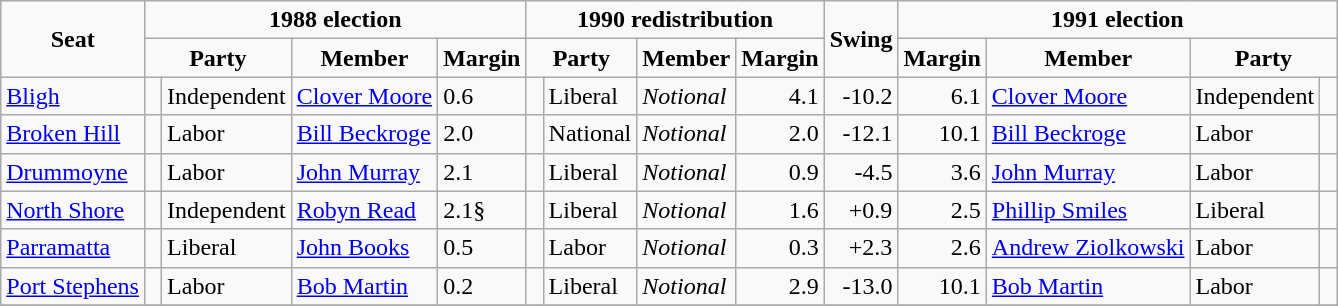<table class="wikitable">
<tr style="text-align:center">
<td rowspan="2"><strong>Seat</strong></td>
<td colspan="4"><strong>1988 election</strong></td>
<td colspan="4"><strong>1990 redistribution</strong></td>
<td rowspan="2"><strong>Swing</strong></td>
<td colspan="4"><strong>1991 election</strong></td>
</tr>
<tr style="text-align:center">
<td colspan="2"><strong>Party</strong></td>
<td><strong>Member</strong></td>
<td><strong>Margin</strong></td>
<td colspan="2"><strong>Party</strong></td>
<td><strong>Member</strong></td>
<td><strong>Margin</strong></td>
<td><strong>Margin</strong></td>
<td><strong>Member</strong></td>
<td colspan="2"><strong>Party</strong></td>
</tr>
<tr>
<td><a href='#'>Bligh</a></td>
<td> </td>
<td>Independent</td>
<td><a href='#'>Clover Moore</a></td>
<td>0.6</td>
<td> </td>
<td>Liberal</td>
<td><em>Notional</em></td>
<td style="text-align:right;">4.1</td>
<td style="text-align:right;">-10.2</td>
<td style="text-align:right;">6.1</td>
<td><a href='#'>Clover Moore</a></td>
<td>Independent</td>
<td> </td>
</tr>
<tr>
<td><a href='#'>Broken Hill</a></td>
<td> </td>
<td>Labor</td>
<td><a href='#'>Bill Beckroge</a></td>
<td>2.0</td>
<td> </td>
<td>National</td>
<td><em>Notional</em></td>
<td style="text-align:right;">2.0</td>
<td style="text-align:right;">-12.1</td>
<td style="text-align:right;">10.1</td>
<td><a href='#'>Bill Beckroge</a></td>
<td>Labor</td>
<td> </td>
</tr>
<tr>
<td><a href='#'>Drummoyne</a></td>
<td> </td>
<td>Labor</td>
<td><a href='#'>John Murray</a></td>
<td>2.1</td>
<td> </td>
<td>Liberal</td>
<td><em>Notional</em></td>
<td style="text-align:right;">0.9</td>
<td style="text-align:right;">-4.5</td>
<td style="text-align:right;">3.6</td>
<td><a href='#'>John Murray</a></td>
<td>Labor</td>
<td> </td>
</tr>
<tr>
<td><a href='#'>North Shore</a></td>
<td> </td>
<td>Independent</td>
<td><a href='#'>Robyn Read</a></td>
<td>2.1§</td>
<td> </td>
<td>Liberal</td>
<td><em>Notional</em></td>
<td style="text-align:right;">1.6</td>
<td style="text-align:right;">+0.9</td>
<td style="text-align:right;">2.5</td>
<td><a href='#'>Phillip Smiles</a></td>
<td>Liberal</td>
<td> </td>
</tr>
<tr>
<td><a href='#'>Parramatta</a></td>
<td> </td>
<td>Liberal</td>
<td><a href='#'>John Books</a></td>
<td>0.5</td>
<td> </td>
<td>Labor</td>
<td><em>Notional</em></td>
<td style="text-align:right;">0.3</td>
<td style="text-align:right;">+2.3</td>
<td style="text-align:right;">2.6</td>
<td><a href='#'>Andrew Ziolkowski</a></td>
<td>Labor</td>
<td> </td>
</tr>
<tr>
<td><a href='#'>Port Stephens</a></td>
<td> </td>
<td>Labor</td>
<td><a href='#'>Bob Martin</a></td>
<td>0.2</td>
<td> </td>
<td>Liberal</td>
<td><em>Notional</em></td>
<td style="text-align:right;">2.9</td>
<td style="text-align:right;">-13.0</td>
<td style="text-align:right;">10.1</td>
<td><a href='#'>Bob Martin</a></td>
<td>Labor</td>
<td> </td>
</tr>
<tr>
</tr>
</table>
